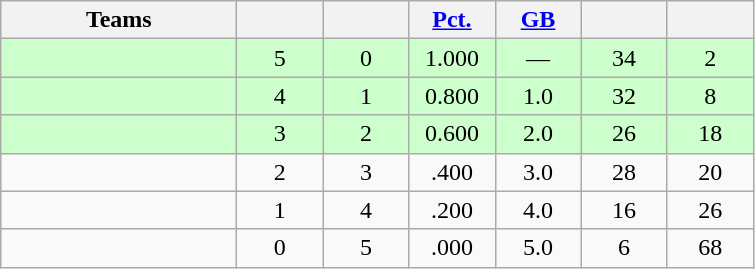<table class="wikitable" style="text-align:center;">
<tr>
<th width=150px>Teams</th>
<th width=50px></th>
<th width=50px></th>
<th width=50px><a href='#'>Pct.</a></th>
<th width=50px><a href='#'>GB</a></th>
<th width=50px></th>
<th width=50px></th>
</tr>
<tr style="background-color:#ccffcc">
<td align=left></td>
<td>5</td>
<td>0</td>
<td>1.000</td>
<td>—</td>
<td>34</td>
<td>2</td>
</tr>
<tr style="background-color:#ccffcc">
<td align=left></td>
<td>4</td>
<td>1</td>
<td>0.800</td>
<td>1.0</td>
<td>32</td>
<td>8</td>
</tr>
<tr style="background-color:#ccffcc">
<td align=left></td>
<td>3</td>
<td>2</td>
<td>0.600</td>
<td>2.0</td>
<td>26</td>
<td>18</td>
</tr>
<tr style="background-color:">
<td align=left></td>
<td>2</td>
<td>3</td>
<td>.400</td>
<td>3.0</td>
<td>28</td>
<td>20</td>
</tr>
<tr style="background-color:">
<td align=left></td>
<td>1</td>
<td>4</td>
<td>.200</td>
<td>4.0</td>
<td>16</td>
<td>26</td>
</tr>
<tr style="background-color:">
<td align=left></td>
<td>0</td>
<td>5</td>
<td>.000</td>
<td>5.0</td>
<td>6</td>
<td>68</td>
</tr>
</table>
